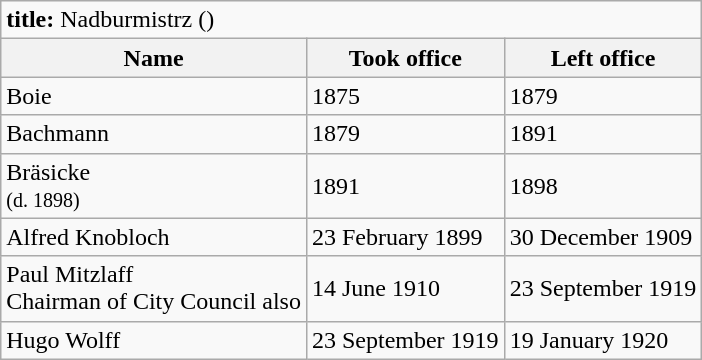<table class=wikitable>
<tr>
<td colspan=3><strong>title:</strong> Nadburmistrz ()</td>
</tr>
<tr>
<th>Name</th>
<th>Took office</th>
<th>Left office</th>
</tr>
<tr>
<td>Boie</td>
<td>1875</td>
<td>1879</td>
</tr>
<tr>
<td>Bachmann</td>
<td>1879</td>
<td>1891</td>
</tr>
<tr>
<td>Bräsicke <br><small>(d. 1898)</small></td>
<td>1891</td>
<td>1898</td>
</tr>
<tr>
<td>Alfred Knobloch</td>
<td>23 February 1899</td>
<td>30 December 1909</td>
</tr>
<tr>
<td>Paul Mitzlaff <br>Chairman of City Council also</td>
<td>14 June 1910</td>
<td>23 September 1919</td>
</tr>
<tr>
<td>Hugo Wolff</td>
<td>23 September 1919</td>
<td>19 January 1920</td>
</tr>
</table>
